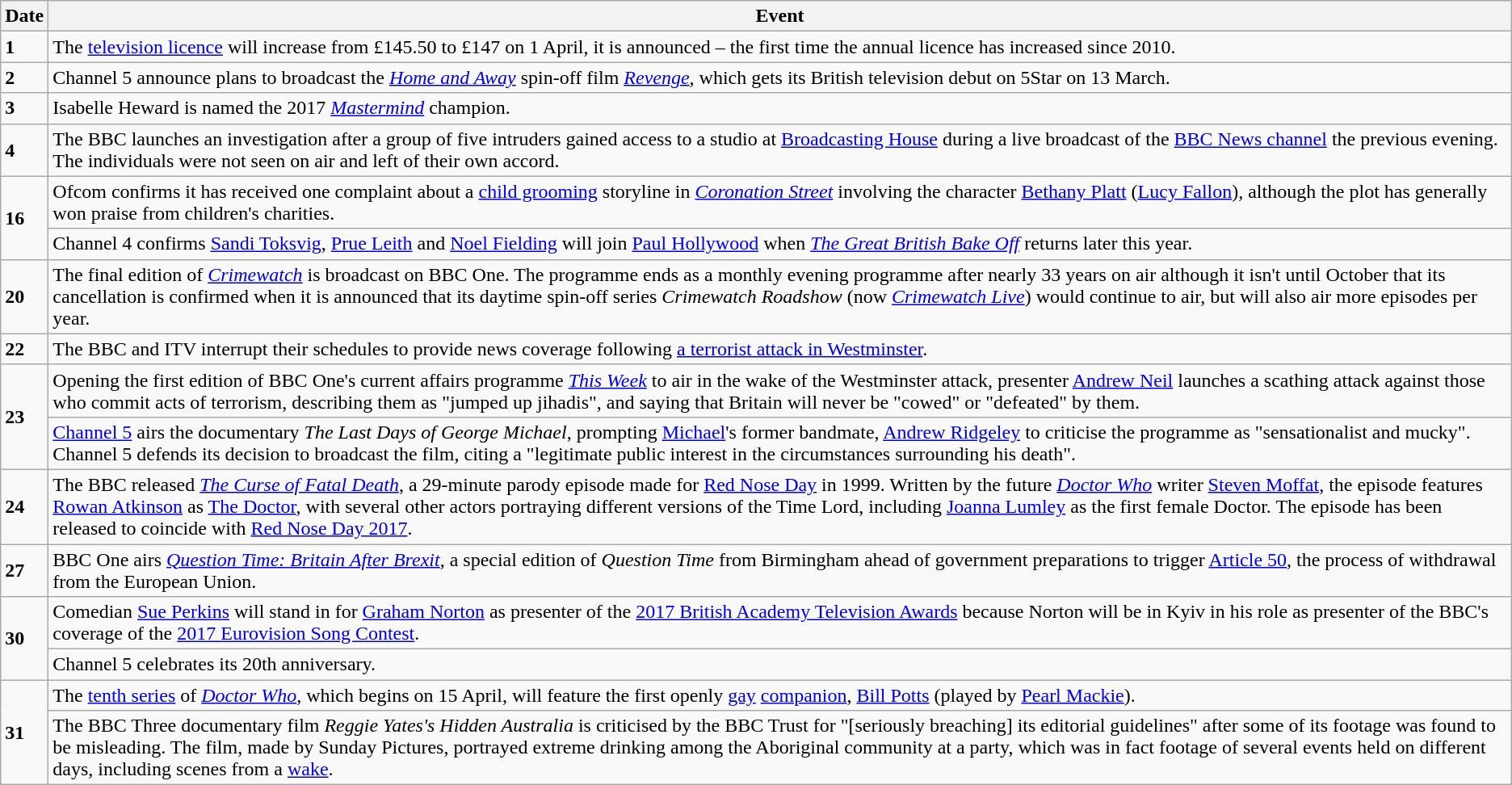<table class="wikitable">
<tr>
<th>Date</th>
<th>Event</th>
</tr>
<tr>
<td><strong>1</strong></td>
<td>The <a href='#'>television licence</a> will increase from £145.50 to £147 on 1 April, it is announced – the first time the annual licence has increased since 2010.</td>
</tr>
<tr>
<td><strong>2</strong></td>
<td>Channel 5 announce plans to broadcast the <em><a href='#'>Home and Away</a></em> spin-off film <em><a href='#'>Revenge</a></em>, which gets its British television debut on 5Star on 13 March.</td>
</tr>
<tr>
<td><strong>3</strong></td>
<td>Isabelle Heward is named the 2017 <em><a href='#'>Mastermind</a></em> champion.</td>
</tr>
<tr>
<td><strong>4</strong></td>
<td>The BBC launches an investigation after a group of five intruders gained access to a studio at <a href='#'>Broadcasting House</a> during a live broadcast of the <a href='#'>BBC News channel</a> the previous evening. The individuals were not seen on air and left of their own accord.</td>
</tr>
<tr>
<td rowspan=2><strong>16</strong></td>
<td>Ofcom confirms it has received one complaint about a <a href='#'>child grooming</a> storyline in <em><a href='#'>Coronation Street</a></em> involving the character <a href='#'>Bethany Platt</a> (<a href='#'>Lucy Fallon</a>), although the plot has generally won praise from children's charities.</td>
</tr>
<tr>
<td>Channel 4 confirms <a href='#'>Sandi Toksvig</a>, <a href='#'>Prue Leith</a> and <a href='#'>Noel Fielding</a> will join <a href='#'>Paul Hollywood</a> when <em><a href='#'>The Great British Bake Off</a></em> returns later this year.</td>
</tr>
<tr>
<td><strong>20</strong></td>
<td>The final edition of <em><a href='#'>Crimewatch</a></em> is broadcast on BBC One. The programme ends as a monthly evening programme after nearly 33 years on air although it isn't until October that its cancellation is confirmed when it is announced that its daytime spin-off series <em>Crimewatch Roadshow</em> (now <em><a href='#'>Crimewatch Live</a></em>) would continue to air, but will also air more episodes per year.</td>
</tr>
<tr>
<td><strong>22</strong></td>
<td>The BBC and ITV interrupt their schedules to provide news coverage following <a href='#'>a terrorist attack in Westminster</a>.</td>
</tr>
<tr>
<td rowspan=2><strong>23</strong></td>
<td>Opening the first edition of BBC One's current affairs programme <em><a href='#'>This Week</a></em> to air in the wake of the Westminster attack, presenter <a href='#'>Andrew Neil</a> launches a scathing attack against those who commit acts of terrorism, describing them as "jumped up jihadis", and saying that Britain will never be "cowed" or "defeated" by them.</td>
</tr>
<tr>
<td><a href='#'>Channel 5</a> airs the documentary <em>The Last Days of George Michael</em>, prompting <a href='#'>Michael</a>'s former bandmate, <a href='#'>Andrew Ridgeley</a> to criticise the programme as "sensationalist and mucky". Channel 5 defends its decision to broadcast the film, citing a "legitimate public interest in the circumstances surrounding his death".</td>
</tr>
<tr>
<td><strong>24</strong></td>
<td>The BBC released <em><a href='#'>The Curse of Fatal Death</a></em>, a 29-minute parody episode made for <a href='#'>Red Nose Day</a> in 1999. Written by the future <em><a href='#'>Doctor Who</a></em> writer <a href='#'>Steven Moffat</a>, the episode features <a href='#'>Rowan Atkinson</a> as <a href='#'>The Doctor</a>, with several other actors portraying different versions of the Time Lord, including <a href='#'>Joanna Lumley</a> as the first female Doctor. The episode has been released to coincide with <a href='#'>Red Nose Day 2017</a>.</td>
</tr>
<tr>
<td><strong>27</strong></td>
<td>BBC One airs <em><a href='#'>Question Time: Britain After Brexit</a></em>, a special edition of <em>Question Time</em> from Birmingham ahead of government preparations to trigger <a href='#'>Article 50</a>, the process of withdrawal from the European Union.</td>
</tr>
<tr>
<td rowspan=2><strong>30</strong></td>
<td>Comedian <a href='#'>Sue Perkins</a> will stand in for <a href='#'>Graham Norton</a> as presenter of the <a href='#'>2017 British Academy Television Awards</a> because Norton will be in Kyiv in his role as presenter of the BBC's coverage of the <a href='#'>2017 Eurovision Song Contest</a>.</td>
</tr>
<tr>
<td>Channel 5 celebrates its 20th anniversary.</td>
</tr>
<tr>
<td rowspan=2><strong>31</strong></td>
<td>The <a href='#'>tenth series</a> of <em><a href='#'>Doctor Who</a></em>, which begins on 15 April, will feature the first openly <a href='#'>gay</a> <a href='#'>companion</a>, <a href='#'>Bill Potts</a> (played by <a href='#'>Pearl Mackie</a>).</td>
</tr>
<tr>
<td>The BBC Three documentary film <em>Reggie Yates's Hidden Australia</em> is criticised by the BBC Trust for "[seriously breaching] its editorial guidelines" after some of its footage was found to be misleading. The film, made by Sunday Pictures, portrayed extreme drinking among the Aboriginal community at a party, which was in fact footage of several events held on different days, including scenes from a <a href='#'>wake</a>.</td>
</tr>
</table>
